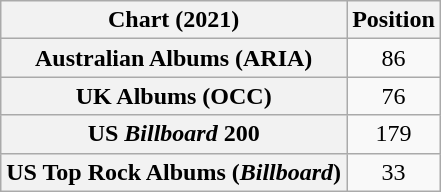<table class="wikitable sortable plainrowheaders" style="text-align:center">
<tr>
<th scope="col">Chart (2021)</th>
<th scope="col">Position</th>
</tr>
<tr>
<th scope="row">Australian Albums (ARIA)</th>
<td>86</td>
</tr>
<tr>
<th scope="row">UK Albums (OCC)</th>
<td>76</td>
</tr>
<tr>
<th scope="row">US <em>Billboard</em> 200</th>
<td>179</td>
</tr>
<tr>
<th scope="row">US Top Rock Albums (<em>Billboard</em>)</th>
<td>33</td>
</tr>
</table>
